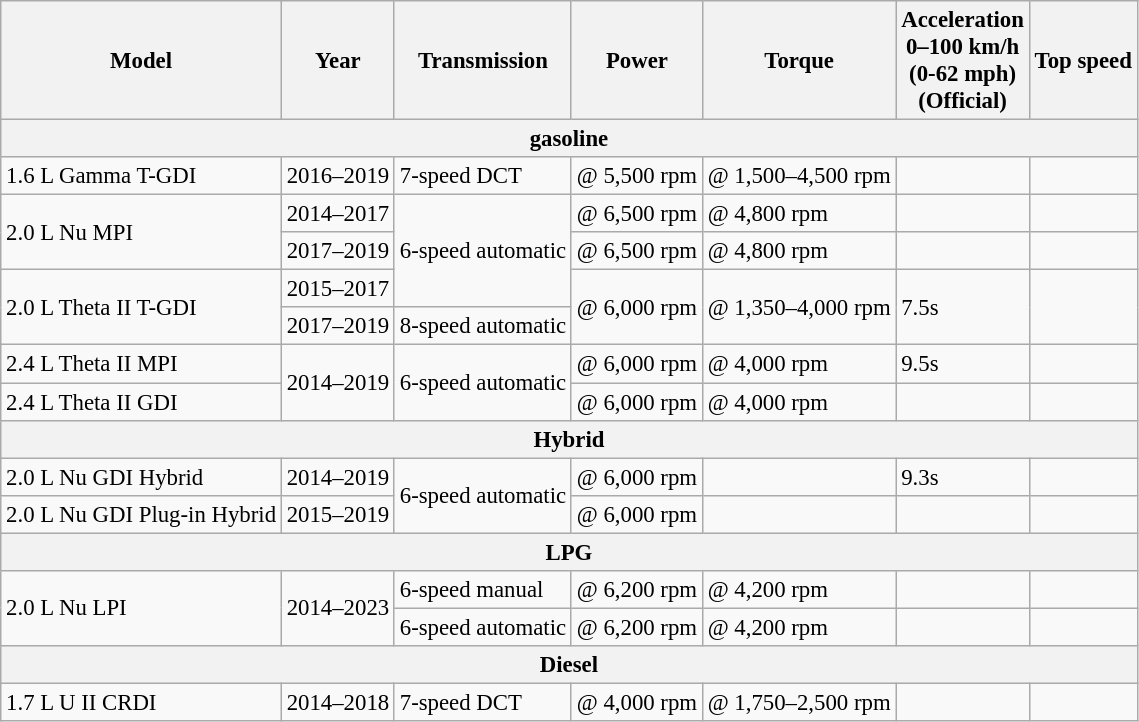<table class="wikitable" style="text-align:left; font-size:95%;">
<tr>
<th>Model</th>
<th>Year</th>
<th>Transmission</th>
<th>Power</th>
<th>Torque</th>
<th>Acceleration<br>0–100 km/h<br>(0-62 mph)<br>(Official)</th>
<th>Top speed</th>
</tr>
<tr>
<th colspan=7>gasoline</th>
</tr>
<tr>
<td>1.6 L Gamma T-GDI</td>
<td>2016–2019</td>
<td>7-speed DCT</td>
<td> @ 5,500 rpm</td>
<td> @ 1,500–4,500 rpm</td>
<td></td>
<td></td>
</tr>
<tr>
<td rowspan=2>2.0 L Nu MPI</td>
<td>2014–2017</td>
<td rowspan=3>6-speed automatic</td>
<td> @ 6,500 rpm</td>
<td> @ 4,800 rpm</td>
<td></td>
<td></td>
</tr>
<tr>
<td>2017–2019</td>
<td> @ 6,500 rpm</td>
<td> @ 4,800 rpm</td>
<td></td>
<td></td>
</tr>
<tr>
<td rowspan=2>2.0 L Theta II T-GDI</td>
<td>2015–2017</td>
<td rowspan=2> @ 6,000 rpm</td>
<td rowspan=2> @ 1,350–4,000 rpm</td>
<td rowspan=2>7.5s</td>
<td rowspan=2></td>
</tr>
<tr>
<td>2017–2019</td>
<td>8-speed automatic</td>
</tr>
<tr>
<td>2.4 L Theta II MPI</td>
<td rowspan=2>2014–2019</td>
<td rowspan=2>6-speed automatic</td>
<td> @ 6,000 rpm</td>
<td> @ 4,000 rpm</td>
<td>9.5s</td>
<td></td>
</tr>
<tr>
<td>2.4 L Theta II GDI</td>
<td> @ 6,000 rpm</td>
<td> @ 4,000 rpm</td>
<td></td>
<td></td>
</tr>
<tr>
<th colspan=7>Hybrid</th>
</tr>
<tr>
<td>2.0 L Nu GDI Hybrid</td>
<td>2014–2019</td>
<td rowspan=2>6-speed automatic</td>
<td> @ 6,000 rpm</td>
<td></td>
<td>9.3s</td>
<td></td>
</tr>
<tr>
<td>2.0 L Nu GDI Plug-in Hybrid</td>
<td>2015–2019</td>
<td> @ 6,000 rpm</td>
<td></td>
<td></td>
<td></td>
</tr>
<tr>
<th colspan=7>LPG</th>
</tr>
<tr>
<td rowspan=2>2.0 L Nu LPI</td>
<td rowspan=2>2014–2023</td>
<td>6-speed manual</td>
<td> @ 6,200 rpm</td>
<td> @ 4,200 rpm</td>
<td></td>
<td></td>
</tr>
<tr>
<td>6-speed automatic</td>
<td> @ 6,200 rpm</td>
<td> @ 4,200 rpm</td>
<td></td>
<td></td>
</tr>
<tr>
<th colspan=7>Diesel</th>
</tr>
<tr>
<td>1.7 L U II CRDI</td>
<td>2014–2018</td>
<td>7-speed DCT</td>
<td> @ 4,000 rpm</td>
<td> @ 1,750–2,500 rpm</td>
<td></td>
<td></td>
</tr>
</table>
